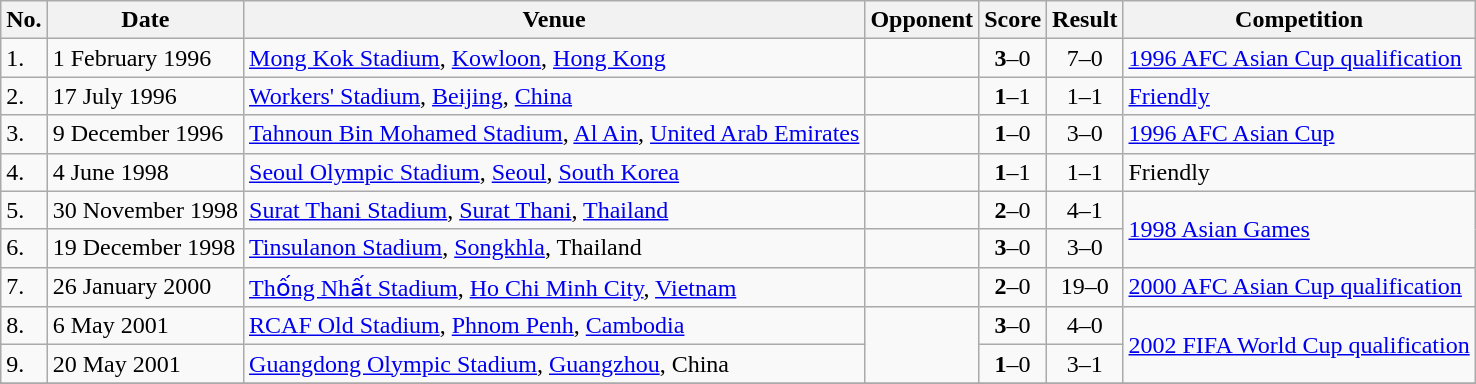<table class="wikitable">
<tr>
<th>No.</th>
<th>Date</th>
<th>Venue</th>
<th>Opponent</th>
<th>Score</th>
<th>Result</th>
<th>Competition</th>
</tr>
<tr>
<td>1.</td>
<td>1 February 1996</td>
<td><a href='#'>Mong Kok Stadium</a>, <a href='#'>Kowloon</a>, <a href='#'>Hong Kong</a></td>
<td></td>
<td align=center><strong>3</strong>–0</td>
<td align=center>7–0</td>
<td><a href='#'>1996 AFC Asian Cup qualification</a></td>
</tr>
<tr>
<td>2.</td>
<td>17 July 1996</td>
<td><a href='#'>Workers' Stadium</a>, <a href='#'>Beijing</a>, <a href='#'>China</a></td>
<td></td>
<td align=center><strong>1</strong>–1</td>
<td align=center>1–1</td>
<td><a href='#'>Friendly</a></td>
</tr>
<tr>
<td>3.</td>
<td>9 December 1996</td>
<td><a href='#'>Tahnoun Bin Mohamed Stadium</a>, <a href='#'>Al Ain</a>, <a href='#'>United Arab Emirates</a></td>
<td></td>
<td align=center><strong>1</strong>–0</td>
<td align=center>3–0</td>
<td><a href='#'>1996 AFC Asian Cup</a></td>
</tr>
<tr>
<td>4.</td>
<td>4 June 1998</td>
<td><a href='#'>Seoul Olympic Stadium</a>, <a href='#'>Seoul</a>, <a href='#'>South Korea</a></td>
<td></td>
<td align=center><strong>1</strong>–1</td>
<td align=center>1–1</td>
<td>Friendly</td>
</tr>
<tr>
<td>5.</td>
<td>30 November 1998</td>
<td><a href='#'>Surat Thani Stadium</a>, <a href='#'>Surat Thani</a>, <a href='#'>Thailand</a></td>
<td></td>
<td align=center><strong>2</strong>–0</td>
<td align=center>4–1</td>
<td rowspan=2><a href='#'>1998 Asian Games</a></td>
</tr>
<tr>
<td>6.</td>
<td>19 December 1998</td>
<td><a href='#'>Tinsulanon Stadium</a>, <a href='#'>Songkhla</a>, Thailand</td>
<td></td>
<td align=center><strong>3</strong>–0</td>
<td align=center>3–0</td>
</tr>
<tr>
<td>7.</td>
<td>26 January 2000</td>
<td><a href='#'>Thống Nhất Stadium</a>, <a href='#'>Ho Chi Minh City</a>, <a href='#'>Vietnam</a></td>
<td></td>
<td align=center><strong>2</strong>–0</td>
<td align=center>19–0</td>
<td><a href='#'>2000 AFC Asian Cup qualification</a></td>
</tr>
<tr>
<td>8.</td>
<td>6 May 2001</td>
<td><a href='#'>RCAF Old Stadium</a>, <a href='#'>Phnom Penh</a>, <a href='#'>Cambodia</a></td>
<td rowspan=2></td>
<td align=center><strong>3</strong>–0</td>
<td align=center>4–0</td>
<td rowspan=2><a href='#'>2002 FIFA World Cup qualification</a></td>
</tr>
<tr>
<td>9.</td>
<td>20 May 2001</td>
<td><a href='#'>Guangdong Olympic Stadium</a>, <a href='#'>Guangzhou</a>, China</td>
<td align=center><strong>1</strong>–0</td>
<td align=center>3–1</td>
</tr>
<tr>
</tr>
</table>
